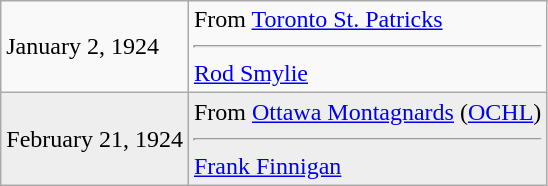<table class="wikitable">
<tr>
<td>January 2, 1924</td>
<td valign="top">From <a href='#'>Toronto St. Patricks</a><hr><a href='#'>Rod Smylie</a></td>
</tr>
<tr style="background:#eee;">
<td>February 21, 1924</td>
<td valign="top">From <a href='#'>Ottawa Montagnards</a> (<a href='#'>OCHL</a>)<hr><a href='#'>Frank Finnigan</a></td>
</tr>
</table>
